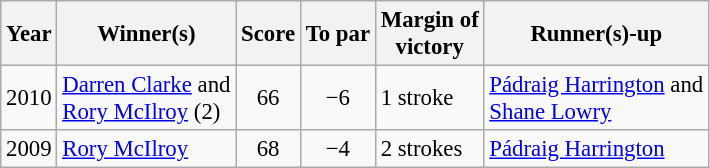<table class="wikitable" style="font-size:95%;">
<tr>
<th>Year</th>
<th>Winner(s)</th>
<th>Score</th>
<th>To par</th>
<th>Margin of<br>victory</th>
<th>Runner(s)-up</th>
</tr>
<tr>
<td align=center>2010</td>
<td> <a href='#'>Darren Clarke</a> and<br> <a href='#'>Rory McIlroy</a> (2)</td>
<td align=center>66</td>
<td align=center>−6</td>
<td>1 stroke</td>
<td> <a href='#'>Pádraig Harrington</a> and<br> <a href='#'>Shane Lowry</a></td>
</tr>
<tr>
<td align=center>2009</td>
<td> <a href='#'>Rory McIlroy</a></td>
<td align=center>68</td>
<td align=center>−4</td>
<td>2 strokes</td>
<td> <a href='#'>Pádraig Harrington</a></td>
</tr>
</table>
